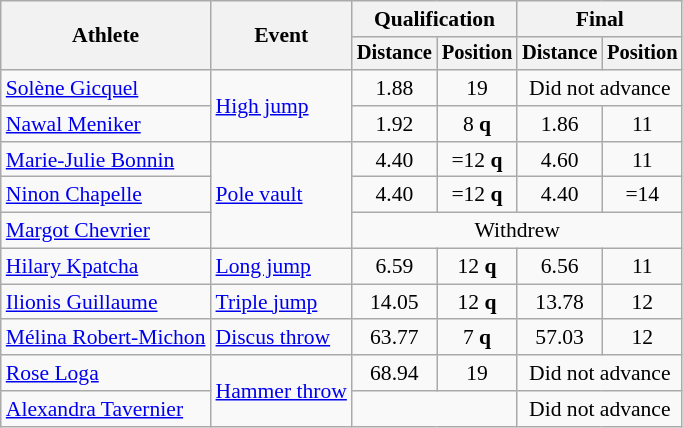<table class="wikitable" style="font-size:90%">
<tr>
<th rowspan="2">Athlete</th>
<th rowspan="2">Event</th>
<th colspan="2">Qualification</th>
<th colspan="2">Final</th>
</tr>
<tr style="font-size:95%">
<th>Distance</th>
<th>Position</th>
<th>Distance</th>
<th>Position</th>
</tr>
<tr align=center>
<td align=left><a href='#'>Solène Gicquel</a></td>
<td align=left rowspan=2><a href='#'>High jump</a></td>
<td>1.88</td>
<td>19</td>
<td colspan="2">Did not advance</td>
</tr>
<tr align=center>
<td align=left><a href='#'>Nawal Meniker</a></td>
<td>1.92</td>
<td>8 <strong>q</strong></td>
<td>1.86</td>
<td>11</td>
</tr>
<tr align=center>
<td align=left><a href='#'>Marie-Julie Bonnin</a></td>
<td align=left rowspan=3><a href='#'>Pole vault</a></td>
<td>4.40</td>
<td>=12 <strong>q</strong></td>
<td>4.60</td>
<td>11</td>
</tr>
<tr align=center>
<td align=left><a href='#'>Ninon Chapelle</a></td>
<td>4.40</td>
<td>=12 <strong>q</strong></td>
<td>4.40</td>
<td>=14</td>
</tr>
<tr align=center>
<td align=left><a href='#'>Margot Chevrier</a></td>
<td colspan=4>Withdrew</td>
</tr>
<tr align=center>
<td align=left><a href='#'>Hilary Kpatcha</a></td>
<td align=left><a href='#'>Long jump</a></td>
<td>6.59</td>
<td>12 <strong>q</strong></td>
<td>6.56</td>
<td>11</td>
</tr>
<tr align=center>
<td align=left><a href='#'>Ilionis Guillaume</a></td>
<td align=left><a href='#'>Triple jump</a></td>
<td>14.05</td>
<td>12 <strong>q</strong></td>
<td>13.78</td>
<td>12</td>
</tr>
<tr align=center>
<td align=left><a href='#'>Mélina Robert-Michon</a></td>
<td align=left><a href='#'>Discus throw</a></td>
<td>63.77 <strong></strong></td>
<td>7 <strong>q</strong></td>
<td>57.03</td>
<td>12</td>
</tr>
<tr align=center>
<td align=left><a href='#'>Rose Loga</a></td>
<td align=left rowspan=2><a href='#'>Hammer throw</a></td>
<td>68.94</td>
<td>19</td>
<td colspan=2>Did not advance</td>
</tr>
<tr align=center>
<td align=left><a href='#'>Alexandra Tavernier</a></td>
<td colspan=2></td>
<td colspan=2>Did not advance</td>
</tr>
</table>
